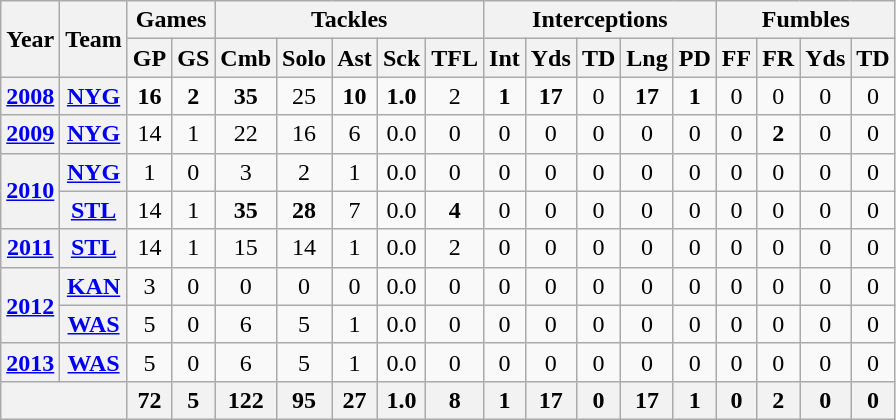<table class="wikitable" style="text-align:center">
<tr>
<th rowspan="2">Year</th>
<th rowspan="2">Team</th>
<th colspan="2">Games</th>
<th colspan="5">Tackles</th>
<th colspan="5">Interceptions</th>
<th colspan="4">Fumbles</th>
</tr>
<tr>
<th>GP</th>
<th>GS</th>
<th>Cmb</th>
<th>Solo</th>
<th>Ast</th>
<th>Sck</th>
<th>TFL</th>
<th>Int</th>
<th>Yds</th>
<th>TD</th>
<th>Lng</th>
<th>PD</th>
<th>FF</th>
<th>FR</th>
<th>Yds</th>
<th>TD</th>
</tr>
<tr>
<th><a href='#'>2008</a></th>
<th><a href='#'>NYG</a></th>
<td><strong>16</strong></td>
<td><strong>2</strong></td>
<td><strong>35</strong></td>
<td>25</td>
<td><strong>10</strong></td>
<td><strong>1.0</strong></td>
<td>2</td>
<td><strong>1</strong></td>
<td><strong>17</strong></td>
<td>0</td>
<td><strong>17</strong></td>
<td><strong>1</strong></td>
<td>0</td>
<td>0</td>
<td>0</td>
<td>0</td>
</tr>
<tr>
<th><a href='#'>2009</a></th>
<th><a href='#'>NYG</a></th>
<td>14</td>
<td>1</td>
<td>22</td>
<td>16</td>
<td>6</td>
<td>0.0</td>
<td>0</td>
<td>0</td>
<td>0</td>
<td>0</td>
<td>0</td>
<td>0</td>
<td>0</td>
<td><strong>2</strong></td>
<td>0</td>
<td>0</td>
</tr>
<tr>
<th rowspan="2"><a href='#'>2010</a></th>
<th><a href='#'>NYG</a></th>
<td>1</td>
<td>0</td>
<td>3</td>
<td>2</td>
<td>1</td>
<td>0.0</td>
<td>0</td>
<td>0</td>
<td>0</td>
<td>0</td>
<td>0</td>
<td>0</td>
<td>0</td>
<td>0</td>
<td>0</td>
<td>0</td>
</tr>
<tr>
<th><a href='#'>STL</a></th>
<td>14</td>
<td>1</td>
<td><strong>35</strong></td>
<td><strong>28</strong></td>
<td>7</td>
<td>0.0</td>
<td><strong>4</strong></td>
<td>0</td>
<td>0</td>
<td>0</td>
<td>0</td>
<td>0</td>
<td>0</td>
<td>0</td>
<td>0</td>
<td>0</td>
</tr>
<tr>
<th><a href='#'>2011</a></th>
<th><a href='#'>STL</a></th>
<td>14</td>
<td>1</td>
<td>15</td>
<td>14</td>
<td>1</td>
<td>0.0</td>
<td>2</td>
<td>0</td>
<td>0</td>
<td>0</td>
<td>0</td>
<td>0</td>
<td>0</td>
<td>0</td>
<td>0</td>
<td>0</td>
</tr>
<tr>
<th rowspan="2"><a href='#'>2012</a></th>
<th><a href='#'>KAN</a></th>
<td>3</td>
<td>0</td>
<td>0</td>
<td>0</td>
<td>0</td>
<td>0.0</td>
<td>0</td>
<td>0</td>
<td>0</td>
<td>0</td>
<td>0</td>
<td>0</td>
<td>0</td>
<td>0</td>
<td>0</td>
<td>0</td>
</tr>
<tr>
<th><a href='#'>WAS</a></th>
<td>5</td>
<td>0</td>
<td>6</td>
<td>5</td>
<td>1</td>
<td>0.0</td>
<td>0</td>
<td>0</td>
<td>0</td>
<td>0</td>
<td>0</td>
<td>0</td>
<td>0</td>
<td>0</td>
<td>0</td>
<td>0</td>
</tr>
<tr>
<th><a href='#'>2013</a></th>
<th><a href='#'>WAS</a></th>
<td>5</td>
<td>0</td>
<td>6</td>
<td>5</td>
<td>1</td>
<td>0.0</td>
<td>0</td>
<td>0</td>
<td>0</td>
<td>0</td>
<td>0</td>
<td>0</td>
<td>0</td>
<td>0</td>
<td>0</td>
<td>0</td>
</tr>
<tr>
<th colspan="2"></th>
<th>72</th>
<th>5</th>
<th>122</th>
<th>95</th>
<th>27</th>
<th>1.0</th>
<th>8</th>
<th>1</th>
<th>17</th>
<th>0</th>
<th>17</th>
<th>1</th>
<th>0</th>
<th>2</th>
<th>0</th>
<th>0</th>
</tr>
</table>
